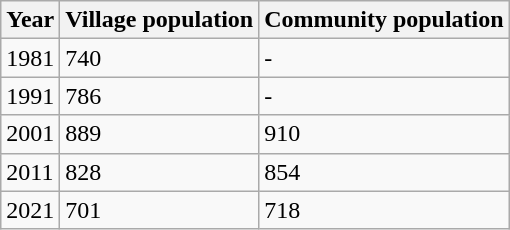<table class="wikitable">
<tr>
<th>Year</th>
<th>Village population</th>
<th>Community population</th>
</tr>
<tr>
<td>1981</td>
<td>740</td>
<td>-</td>
</tr>
<tr>
<td>1991</td>
<td>786</td>
<td>-</td>
</tr>
<tr>
<td>2001</td>
<td>889</td>
<td>910</td>
</tr>
<tr>
<td>2011</td>
<td>828</td>
<td>854</td>
</tr>
<tr>
<td>2021</td>
<td>701</td>
<td>718</td>
</tr>
</table>
